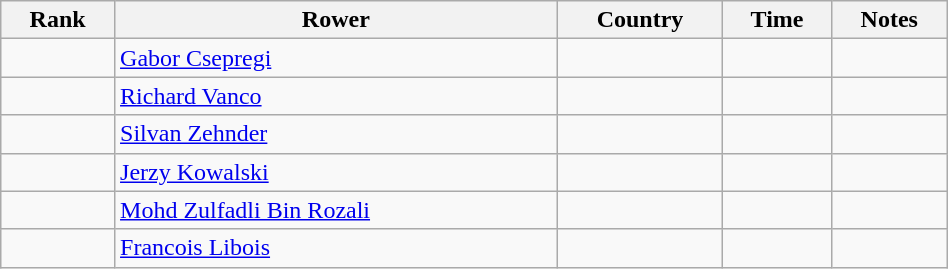<table class="wikitable" width=50%>
<tr>
<th>Rank</th>
<th>Rower</th>
<th>Country</th>
<th>Time</th>
<th>Notes</th>
</tr>
<tr>
<td></td>
<td><a href='#'>Gabor Csepregi</a></td>
<td></td>
<td></td>
<td></td>
</tr>
<tr>
<td></td>
<td><a href='#'>Richard Vanco</a></td>
<td></td>
<td></td>
<td></td>
</tr>
<tr>
<td></td>
<td><a href='#'>Silvan Zehnder</a></td>
<td></td>
<td></td>
<td></td>
</tr>
<tr>
<td></td>
<td><a href='#'>Jerzy Kowalski</a></td>
<td></td>
<td></td>
<td></td>
</tr>
<tr>
<td></td>
<td><a href='#'>Mohd Zulfadli Bin Rozali</a></td>
<td></td>
<td></td>
<td></td>
</tr>
<tr>
<td></td>
<td><a href='#'>Francois Libois</a></td>
<td></td>
<td></td>
<td></td>
</tr>
</table>
